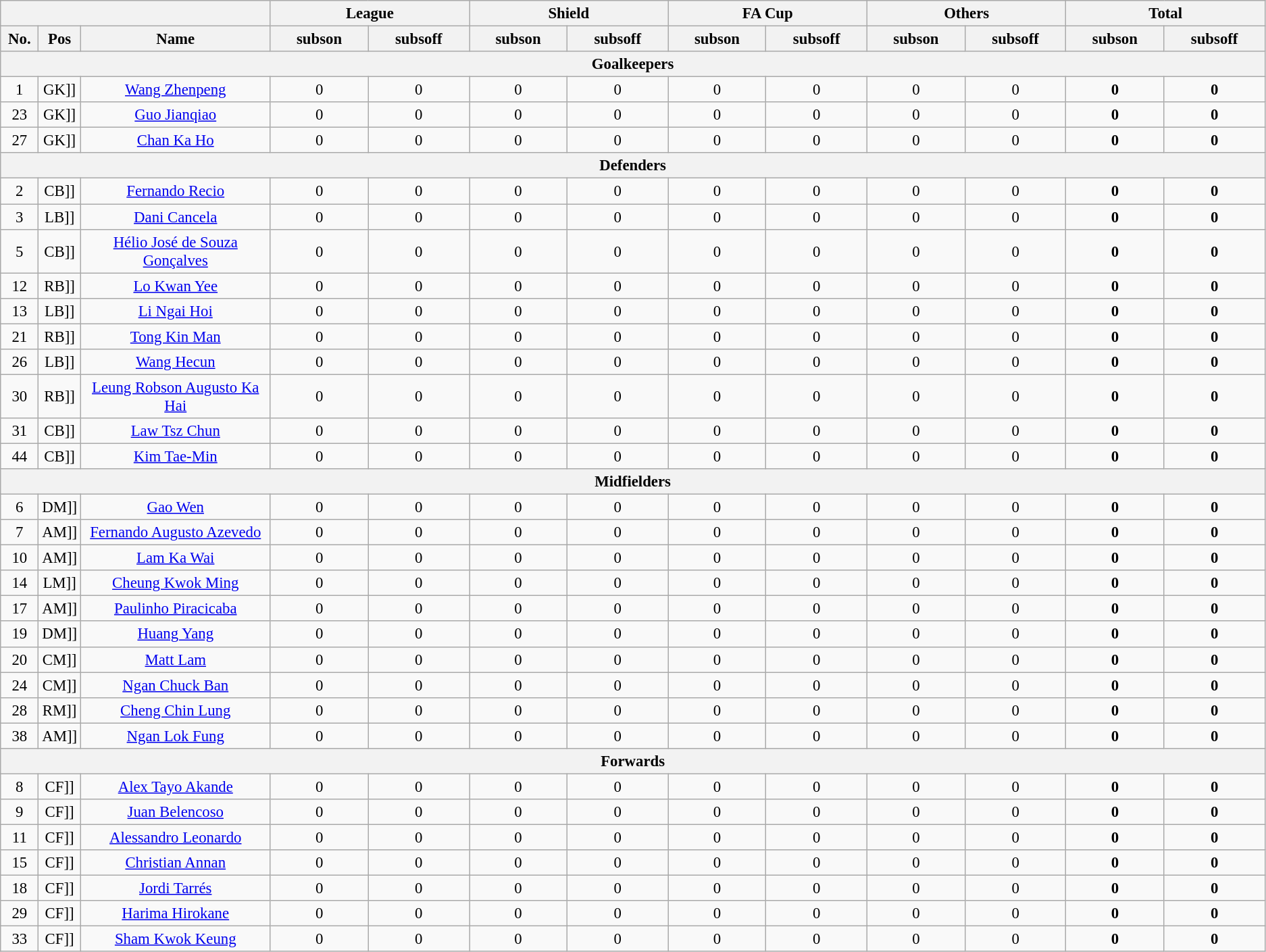<table class="wikitable" style="font-size: 95%; text-align:center;">
<tr>
<th colspan=3></th>
<th colspan=2>League</th>
<th colspan=2>Shield</th>
<th colspan=2>FA Cup</th>
<th colspan=2>Others</th>
<th colspan=2>Total</th>
</tr>
<tr>
<th width="3%">No.</th>
<th width="3%">Pos</th>
<th width="15%">Name</th>
<th width=20>subson</th>
<th width=20>subsoff</th>
<th width=20>subson</th>
<th width=20>subsoff</th>
<th width=20>subson</th>
<th width=20>subsoff</th>
<th width=20>subson</th>
<th width=20>subsoff</th>
<th width=20>subson</th>
<th width=20>subsoff</th>
</tr>
<tr>
<th colspan=15>Goalkeepers</th>
</tr>
<tr>
<td>1</td>
<td [[>GK]]</td>
<td><a href='#'>Wang Zhenpeng</a></td>
<td>0</td>
<td>0</td>
<td>0</td>
<td>0</td>
<td>0</td>
<td>0</td>
<td>0</td>
<td>0</td>
<td><strong>0</strong></td>
<td><strong>0</strong></td>
</tr>
<tr>
<td>23</td>
<td [[>GK]]</td>
<td><a href='#'>Guo Jianqiao</a></td>
<td>0</td>
<td>0</td>
<td>0</td>
<td>0</td>
<td>0</td>
<td>0</td>
<td>0</td>
<td>0</td>
<td><strong>0</strong></td>
<td><strong>0</strong></td>
</tr>
<tr>
<td>27</td>
<td [[>GK]]</td>
<td><a href='#'>Chan Ka Ho</a></td>
<td>0</td>
<td>0</td>
<td>0</td>
<td>0</td>
<td>0</td>
<td>0</td>
<td>0</td>
<td>0</td>
<td><strong>0</strong></td>
<td><strong>0</strong></td>
</tr>
<tr>
<th colspan=15>Defenders</th>
</tr>
<tr>
<td>2</td>
<td [[>CB]]</td>
<td><a href='#'>Fernando Recio</a></td>
<td>0</td>
<td>0</td>
<td>0</td>
<td>0</td>
<td>0</td>
<td>0</td>
<td>0</td>
<td>0</td>
<td><strong>0</strong></td>
<td><strong>0</strong></td>
</tr>
<tr>
<td>3</td>
<td [[>LB]]</td>
<td><a href='#'>Dani Cancela</a></td>
<td>0</td>
<td>0</td>
<td>0</td>
<td>0</td>
<td>0</td>
<td>0</td>
<td>0</td>
<td>0</td>
<td><strong>0</strong></td>
<td><strong>0</strong></td>
</tr>
<tr>
<td>5</td>
<td [[>CB]]</td>
<td><a href='#'>Hélio José de Souza Gonçalves</a></td>
<td>0</td>
<td>0</td>
<td>0</td>
<td>0</td>
<td>0</td>
<td>0</td>
<td>0</td>
<td>0</td>
<td><strong>0</strong></td>
<td><strong>0</strong></td>
</tr>
<tr>
<td>12</td>
<td [[>RB]]</td>
<td><a href='#'>Lo Kwan Yee</a></td>
<td>0</td>
<td>0</td>
<td>0</td>
<td>0</td>
<td>0</td>
<td>0</td>
<td>0</td>
<td>0</td>
<td><strong>0</strong></td>
<td><strong>0</strong></td>
</tr>
<tr>
<td>13</td>
<td [[>LB]]</td>
<td><a href='#'>Li Ngai Hoi</a></td>
<td>0</td>
<td>0</td>
<td>0</td>
<td>0</td>
<td>0</td>
<td>0</td>
<td>0</td>
<td>0</td>
<td><strong>0</strong></td>
<td><strong>0</strong></td>
</tr>
<tr>
<td>21</td>
<td [[>RB]]</td>
<td><a href='#'>Tong Kin Man</a></td>
<td>0</td>
<td>0</td>
<td>0</td>
<td>0</td>
<td>0</td>
<td>0</td>
<td>0</td>
<td>0</td>
<td><strong>0</strong></td>
<td><strong>0</strong></td>
</tr>
<tr>
<td>26</td>
<td [[>LB]]</td>
<td><a href='#'>Wang Hecun</a></td>
<td>0</td>
<td>0</td>
<td>0</td>
<td>0</td>
<td>0</td>
<td>0</td>
<td>0</td>
<td>0</td>
<td><strong>0</strong></td>
<td><strong>0</strong></td>
</tr>
<tr>
<td>30</td>
<td [[>RB]]</td>
<td><a href='#'>Leung Robson Augusto Ka Hai</a></td>
<td>0</td>
<td>0</td>
<td>0</td>
<td>0</td>
<td>0</td>
<td>0</td>
<td>0</td>
<td>0</td>
<td><strong>0</strong></td>
<td><strong>0</strong></td>
</tr>
<tr>
<td>31</td>
<td [[>CB]]</td>
<td><a href='#'>Law Tsz Chun</a></td>
<td>0</td>
<td>0</td>
<td>0</td>
<td>0</td>
<td>0</td>
<td>0</td>
<td>0</td>
<td>0</td>
<td><strong>0</strong></td>
<td><strong>0</strong></td>
</tr>
<tr>
<td>44</td>
<td [[>CB]]</td>
<td><a href='#'>Kim Tae-Min</a></td>
<td>0</td>
<td>0</td>
<td>0</td>
<td>0</td>
<td>0</td>
<td>0</td>
<td>0</td>
<td>0</td>
<td><strong>0</strong></td>
<td><strong>0</strong></td>
</tr>
<tr>
<th colspan=15>Midfielders</th>
</tr>
<tr>
<td>6</td>
<td [[>DM]]</td>
<td><a href='#'>Gao Wen</a></td>
<td>0</td>
<td>0</td>
<td>0</td>
<td>0</td>
<td>0</td>
<td>0</td>
<td>0</td>
<td>0</td>
<td><strong>0</strong></td>
<td><strong>0</strong></td>
</tr>
<tr>
<td>7</td>
<td [[>AM]]</td>
<td><a href='#'>Fernando Augusto Azevedo</a></td>
<td>0</td>
<td>0</td>
<td>0</td>
<td>0</td>
<td>0</td>
<td>0</td>
<td>0</td>
<td>0</td>
<td><strong>0</strong></td>
<td><strong>0</strong></td>
</tr>
<tr>
<td>10</td>
<td [[>AM]]</td>
<td><a href='#'>Lam Ka Wai</a></td>
<td>0</td>
<td>0</td>
<td>0</td>
<td>0</td>
<td>0</td>
<td>0</td>
<td>0</td>
<td>0</td>
<td><strong>0</strong></td>
<td><strong>0</strong></td>
</tr>
<tr>
<td>14</td>
<td [[>LM]]</td>
<td><a href='#'>Cheung Kwok Ming</a></td>
<td>0</td>
<td>0</td>
<td>0</td>
<td>0</td>
<td>0</td>
<td>0</td>
<td>0</td>
<td>0</td>
<td><strong>0</strong></td>
<td><strong>0</strong></td>
</tr>
<tr>
<td>17</td>
<td [[>AM]]</td>
<td><a href='#'>Paulinho Piracicaba</a></td>
<td>0</td>
<td>0</td>
<td>0</td>
<td>0</td>
<td>0</td>
<td>0</td>
<td>0</td>
<td>0</td>
<td><strong>0</strong></td>
<td><strong>0</strong></td>
</tr>
<tr>
<td>19</td>
<td [[>DM]]</td>
<td><a href='#'>Huang Yang</a></td>
<td>0</td>
<td>0</td>
<td>0</td>
<td>0</td>
<td>0</td>
<td>0</td>
<td>0</td>
<td>0</td>
<td><strong>0</strong></td>
<td><strong>0</strong></td>
</tr>
<tr>
<td>20</td>
<td [[>CM]]</td>
<td><a href='#'>Matt Lam</a></td>
<td>0</td>
<td>0</td>
<td>0</td>
<td>0</td>
<td>0</td>
<td>0</td>
<td>0</td>
<td>0</td>
<td><strong>0</strong></td>
<td><strong>0</strong></td>
</tr>
<tr>
<td>24</td>
<td [[>CM]]</td>
<td><a href='#'>Ngan Chuck Ban</a></td>
<td>0</td>
<td>0</td>
<td>0</td>
<td>0</td>
<td>0</td>
<td>0</td>
<td>0</td>
<td>0</td>
<td><strong>0</strong></td>
<td><strong>0</strong></td>
</tr>
<tr>
<td>28</td>
<td [[>RM]]</td>
<td><a href='#'>Cheng Chin Lung</a></td>
<td>0</td>
<td>0</td>
<td>0</td>
<td>0</td>
<td>0</td>
<td>0</td>
<td>0</td>
<td>0</td>
<td><strong>0</strong></td>
<td><strong>0</strong></td>
</tr>
<tr>
<td>38</td>
<td [[>AM]]</td>
<td><a href='#'>Ngan Lok Fung</a></td>
<td>0</td>
<td>0</td>
<td>0</td>
<td>0</td>
<td>0</td>
<td>0</td>
<td>0</td>
<td>0</td>
<td><strong>0</strong></td>
<td><strong>0</strong></td>
</tr>
<tr>
<th colspan=15>Forwards</th>
</tr>
<tr>
<td>8</td>
<td [[>CF]]</td>
<td><a href='#'>Alex Tayo Akande</a></td>
<td>0</td>
<td>0</td>
<td>0</td>
<td>0</td>
<td>0</td>
<td>0</td>
<td>0</td>
<td>0</td>
<td><strong>0</strong></td>
<td><strong>0</strong></td>
</tr>
<tr>
<td>9</td>
<td [[>CF]]</td>
<td><a href='#'>Juan Belencoso</a></td>
<td>0</td>
<td>0</td>
<td>0</td>
<td>0</td>
<td>0</td>
<td>0</td>
<td>0</td>
<td>0</td>
<td><strong>0</strong></td>
<td><strong>0</strong></td>
</tr>
<tr>
<td>11</td>
<td [[>CF]]</td>
<td><a href='#'>Alessandro Leonardo</a></td>
<td>0</td>
<td>0</td>
<td>0</td>
<td>0</td>
<td>0</td>
<td>0</td>
<td>0</td>
<td>0</td>
<td><strong>0</strong></td>
<td><strong>0</strong></td>
</tr>
<tr>
<td>15</td>
<td [[>CF]]</td>
<td><a href='#'>Christian Annan</a></td>
<td>0</td>
<td>0</td>
<td>0</td>
<td>0</td>
<td>0</td>
<td>0</td>
<td>0</td>
<td>0</td>
<td><strong>0</strong></td>
<td><strong>0</strong></td>
</tr>
<tr>
<td>18</td>
<td [[>CF]]</td>
<td><a href='#'>Jordi Tarrés</a></td>
<td>0</td>
<td>0</td>
<td>0</td>
<td>0</td>
<td>0</td>
<td>0</td>
<td>0</td>
<td>0</td>
<td><strong>0</strong></td>
<td><strong>0</strong></td>
</tr>
<tr>
<td>29</td>
<td [[>CF]]</td>
<td><a href='#'>Harima Hirokane</a></td>
<td>0</td>
<td>0</td>
<td>0</td>
<td>0</td>
<td>0</td>
<td>0</td>
<td>0</td>
<td>0</td>
<td><strong>0</strong></td>
<td><strong>0</strong></td>
</tr>
<tr>
<td>33</td>
<td [[>CF]]</td>
<td><a href='#'>Sham Kwok Keung</a></td>
<td>0</td>
<td>0</td>
<td>0</td>
<td>0</td>
<td>0</td>
<td>0</td>
<td>0</td>
<td>0</td>
<td><strong>0</strong></td>
<td><strong>0</strong></td>
</tr>
</table>
